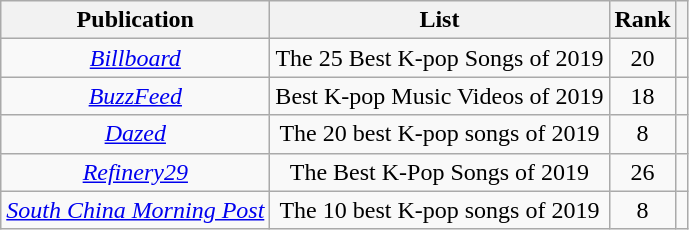<table class="sortable wikitable" style="text-align:center">
<tr>
<th>Publication</th>
<th>List</th>
<th>Rank</th>
<th class="unsortable"></th>
</tr>
<tr>
<td><em><a href='#'>Billboard</a></em></td>
<td>The 25 Best K-pop Songs of 2019</td>
<td>20</td>
<td></td>
</tr>
<tr>
<td><em><a href='#'>BuzzFeed</a></em></td>
<td>Best K-pop Music Videos of 2019</td>
<td>18</td>
<td></td>
</tr>
<tr>
<td><em><a href='#'>Dazed</a></em></td>
<td>The 20 best K-pop songs of 2019</td>
<td>8</td>
<td></td>
</tr>
<tr>
<td><em><a href='#'>Refinery29</a></em></td>
<td>The Best K-Pop Songs of 2019</td>
<td>26</td>
<td></td>
</tr>
<tr>
<td><em><a href='#'>South China Morning Post</a></em></td>
<td>The 10 best K-pop songs of 2019</td>
<td>8</td>
<td></td>
</tr>
</table>
